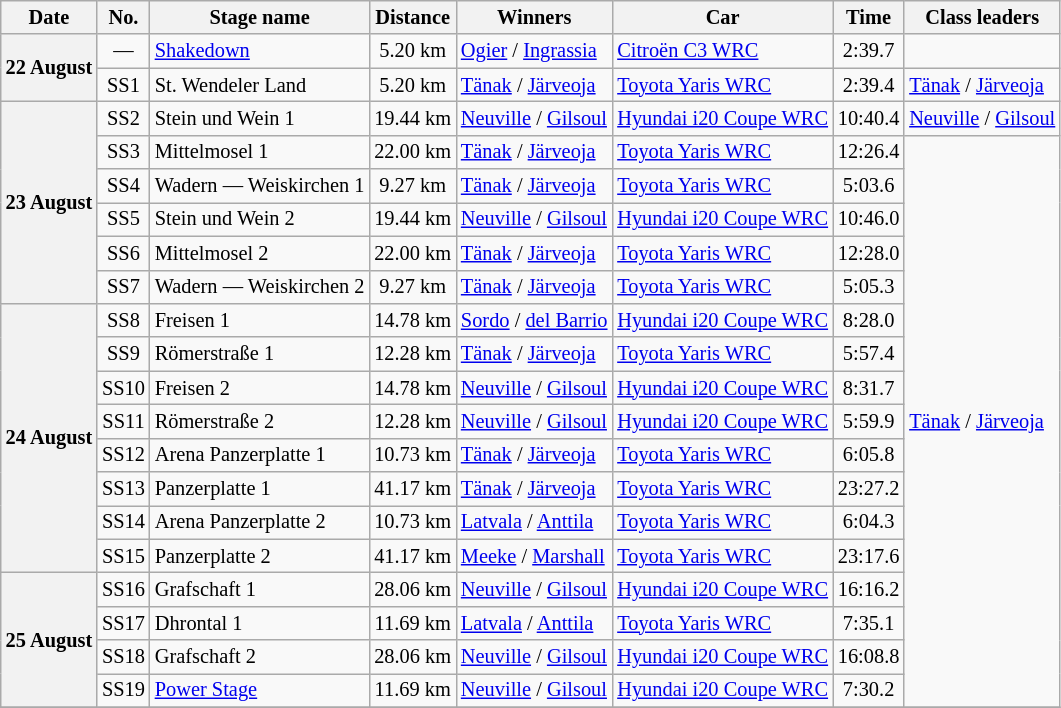<table class="wikitable" style="font-size: 85%;">
<tr>
<th>Date</th>
<th>No.</th>
<th>Stage name</th>
<th>Distance</th>
<th>Winners</th>
<th>Car</th>
<th>Time</th>
<th>Class leaders</th>
</tr>
<tr>
<th nowrap rowspan="2">22 August</th>
<td align="center">—</td>
<td nowrap><a href='#'>Shakedown</a></td>
<td align="center">5.20 km</td>
<td><a href='#'>Ogier</a> / <a href='#'>Ingrassia</a></td>
<td><a href='#'>Citroën C3 WRC</a></td>
<td align="center">2:39.7</td>
<td></td>
</tr>
<tr>
<td align="center">SS1</td>
<td>St. Wendeler Land</td>
<td align="center">5.20 km</td>
<td><a href='#'>Tänak</a> / <a href='#'>Järveoja</a></td>
<td><a href='#'>Toyota Yaris WRC</a></td>
<td align="center">2:39.4</td>
<td><a href='#'>Tänak</a> / <a href='#'>Järveoja</a></td>
</tr>
<tr>
<th rowspan="6">23 August</th>
<td align="center">SS2</td>
<td>Stein und Wein 1</td>
<td align="center">19.44 km</td>
<td nowrap><a href='#'>Neuville</a> / <a href='#'>Gilsoul</a></td>
<td nowrap><a href='#'>Hyundai i20 Coupe WRC</a></td>
<td align="center">10:40.4</td>
<td nowrap><a href='#'>Neuville</a> / <a href='#'>Gilsoul</a></td>
</tr>
<tr>
<td align="center">SS3</td>
<td>Mittelmosel 1</td>
<td align="center">22.00 km</td>
<td><a href='#'>Tänak</a> / <a href='#'>Järveoja</a></td>
<td><a href='#'>Toyota Yaris WRC</a></td>
<td align="center">12:26.4</td>
<td rowspan="17" nowrap><a href='#'>Tänak</a> / <a href='#'>Järveoja</a></td>
</tr>
<tr>
<td align="center">SS4</td>
<td>Wadern — Weiskirchen 1</td>
<td align="center">9.27 km</td>
<td><a href='#'>Tänak</a> / <a href='#'>Järveoja</a></td>
<td><a href='#'>Toyota Yaris WRC</a></td>
<td align="center">5:03.6</td>
</tr>
<tr>
<td align="center">SS5</td>
<td>Stein und Wein 2</td>
<td align="center">19.44 km</td>
<td><a href='#'>Neuville</a> / <a href='#'>Gilsoul</a></td>
<td><a href='#'>Hyundai i20 Coupe WRC</a></td>
<td align="center">10:46.0</td>
</tr>
<tr>
<td align="center">SS6</td>
<td>Mittelmosel 2</td>
<td align="center">22.00 km</td>
<td><a href='#'>Tänak</a> / <a href='#'>Järveoja</a></td>
<td><a href='#'>Toyota Yaris WRC</a></td>
<td align="center">12:28.0</td>
</tr>
<tr>
<td align="center">SS7</td>
<td>Wadern — Weiskirchen 2</td>
<td align="center">9.27 km</td>
<td><a href='#'>Tänak</a> / <a href='#'>Järveoja</a></td>
<td><a href='#'>Toyota Yaris WRC</a></td>
<td align="center">5:05.3</td>
</tr>
<tr>
<th rowspan="8">24 August</th>
<td align="center">SS8</td>
<td>Freisen 1</td>
<td align="center">14.78 km</td>
<td nowrap><a href='#'>Sordo</a> / <a href='#'>del Barrio</a></td>
<td><a href='#'>Hyundai i20 Coupe WRC</a></td>
<td align="center">8:28.0</td>
</tr>
<tr>
<td align="center">SS9</td>
<td>Römerstraße 1</td>
<td align="center">12.28 km</td>
<td><a href='#'>Tänak</a> / <a href='#'>Järveoja</a></td>
<td><a href='#'>Toyota Yaris WRC</a></td>
<td align="center">5:57.4</td>
</tr>
<tr>
<td align="center">SS10</td>
<td>Freisen 2</td>
<td align="center">14.78 km</td>
<td><a href='#'>Neuville</a> / <a href='#'>Gilsoul</a></td>
<td><a href='#'>Hyundai i20 Coupe WRC</a></td>
<td align="center">8:31.7</td>
</tr>
<tr>
<td align="center">SS11</td>
<td>Römerstraße 2</td>
<td align="center">12.28 km</td>
<td><a href='#'>Neuville</a> / <a href='#'>Gilsoul</a></td>
<td><a href='#'>Hyundai i20 Coupe WRC</a></td>
<td align="center">5:59.9</td>
</tr>
<tr>
<td align="center">SS12</td>
<td>Arena Panzerplatte 1</td>
<td align="center">10.73 km</td>
<td><a href='#'>Tänak</a> / <a href='#'>Järveoja</a></td>
<td><a href='#'>Toyota Yaris WRC</a></td>
<td align="center">6:05.8</td>
</tr>
<tr>
<td align="center">SS13</td>
<td>Panzerplatte 1</td>
<td align="center">41.17 km</td>
<td><a href='#'>Tänak</a> / <a href='#'>Järveoja</a></td>
<td><a href='#'>Toyota Yaris WRC</a></td>
<td align="center">23:27.2</td>
</tr>
<tr>
<td align="center">SS14</td>
<td>Arena Panzerplatte 2</td>
<td align="center">10.73 km</td>
<td><a href='#'>Latvala</a> / <a href='#'>Anttila</a></td>
<td><a href='#'>Toyota Yaris WRC</a></td>
<td align="center">6:04.3</td>
</tr>
<tr>
<td align="center">SS15</td>
<td>Panzerplatte 2</td>
<td align="center">41.17 km</td>
<td><a href='#'>Meeke</a> / <a href='#'>Marshall</a></td>
<td><a href='#'>Toyota Yaris WRC</a></td>
<td align="center">23:17.6</td>
</tr>
<tr>
<th rowspan="4">25 August</th>
<td align="center">SS16</td>
<td>Grafschaft 1</td>
<td align="center">28.06 km</td>
<td><a href='#'>Neuville</a> / <a href='#'>Gilsoul</a></td>
<td><a href='#'>Hyundai i20 Coupe WRC</a></td>
<td align="center">16:16.2</td>
</tr>
<tr>
<td align="center">SS17</td>
<td>Dhrontal 1</td>
<td align="center">11.69 km</td>
<td><a href='#'>Latvala</a> / <a href='#'>Anttila</a></td>
<td><a href='#'>Toyota Yaris WRC</a></td>
<td align="center">7:35.1</td>
</tr>
<tr>
<td align="center">SS18</td>
<td>Grafschaft 2</td>
<td align="center">28.06 km</td>
<td><a href='#'>Neuville</a> / <a href='#'>Gilsoul</a></td>
<td><a href='#'>Hyundai i20 Coupe WRC</a></td>
<td align="center">16:08.8</td>
</tr>
<tr>
<td align="center">SS19</td>
<td nowrap><a href='#'>Power Stage</a></td>
<td align="center">11.69 km</td>
<td><a href='#'>Neuville</a> / <a href='#'>Gilsoul</a></td>
<td><a href='#'>Hyundai i20 Coupe WRC</a></td>
<td align="center">7:30.2</td>
</tr>
<tr>
</tr>
</table>
